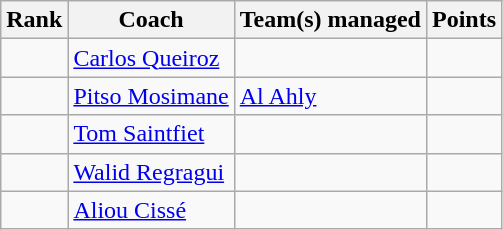<table class="wikitable plainrowheaders sortable">
<tr>
<th>Rank</th>
<th>Coach</th>
<th>Team(s) managed</th>
<th>Points</th>
</tr>
<tr>
<td></td>
<td> <a href='#'>Carlos Queiroz</a></td>
<td></td>
<td></td>
</tr>
<tr>
<td></td>
<td> <a href='#'>Pitso Mosimane</a></td>
<td> <a href='#'>Al Ahly</a></td>
<td></td>
</tr>
<tr>
<td></td>
<td> <a href='#'>Tom Saintfiet</a></td>
<td></td>
<td></td>
</tr>
<tr>
<td></td>
<td> <a href='#'>Walid Regragui</a></td>
<td></td>
<td></td>
</tr>
<tr>
<td></td>
<td> <a href='#'>Aliou Cissé</a></td>
<td></td>
<td></td>
</tr>
</table>
